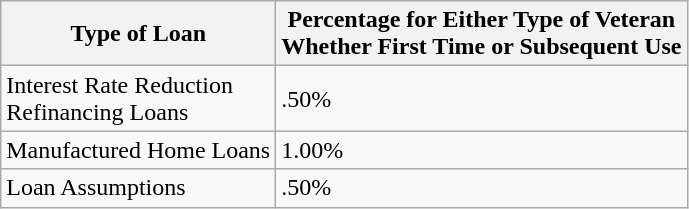<table class="wikitable">
<tr>
<th>Type of Loan</th>
<th>Percentage for Either Type of Veteran<br>Whether First Time or Subsequent Use</th>
</tr>
<tr>
<td>Interest Rate Reduction <br>Refinancing Loans</td>
<td>.50%</td>
</tr>
<tr>
<td>Manufactured Home Loans</td>
<td>1.00%</td>
</tr>
<tr>
<td>Loan Assumptions</td>
<td>.50%</td>
</tr>
</table>
